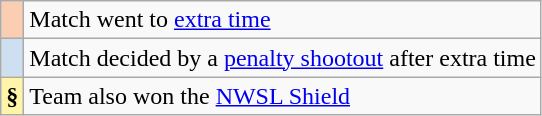<table class="wikitable plainrowheaders">
<tr>
<th scope="row" style="text-align:center; background:#fbceb1"></th>
<td>Match went to <a href='#'>extra time</a></td>
</tr>
<tr>
<th scope="row" style="text-align:center; background:#cedff2"></th>
<td>Match decided by a <a href='#'>penalty shootout</a> after extra time</td>
</tr>
<tr>
<th scope="row" style="text-align:center; background:#fff4a7">§</th>
<td>Team also won the <a href='#'>NWSL Shield</a></td>
</tr>
</table>
